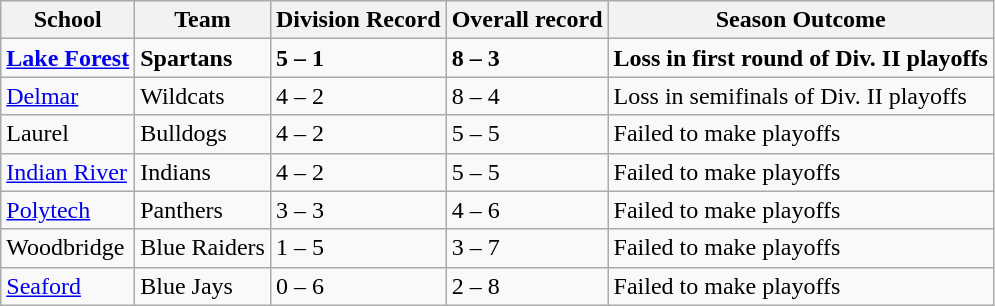<table class="wikitable mw-collapsible mw-collapsed">
<tr>
<th>School</th>
<th>Team</th>
<th>Division Record</th>
<th>Overall record</th>
<th>Season Outcome</th>
</tr>
<tr>
<td><strong><a href='#'>Lake Forest</a></strong></td>
<td><strong>Spartans </strong></td>
<td><strong>5 – 1</strong></td>
<td><strong>8 – 3</strong></td>
<td><strong> Loss in first round of Div. II playoffs </strong></td>
</tr>
<tr>
<td><a href='#'>Delmar</a></td>
<td>Wildcats</td>
<td>4 – 2</td>
<td>8 – 4</td>
<td>Loss in semifinals of Div. II playoffs</td>
</tr>
<tr>
<td>Laurel</td>
<td>Bulldogs</td>
<td>4 – 2</td>
<td>5 – 5</td>
<td>Failed to make playoffs</td>
</tr>
<tr>
<td><a href='#'>Indian River</a></td>
<td>Indians</td>
<td>4 – 2</td>
<td>5 – 5</td>
<td>Failed to make playoffs</td>
</tr>
<tr>
<td><a href='#'>Polytech</a></td>
<td>Panthers</td>
<td>3 – 3</td>
<td>4 – 6</td>
<td>Failed to make playoffs</td>
</tr>
<tr>
<td>Woodbridge</td>
<td>Blue Raiders</td>
<td>1 – 5</td>
<td>3 – 7</td>
<td>Failed to make playoffs</td>
</tr>
<tr>
<td><a href='#'>Seaford</a></td>
<td>Blue Jays</td>
<td>0 – 6</td>
<td>2 – 8</td>
<td>Failed to make playoffs</td>
</tr>
</table>
